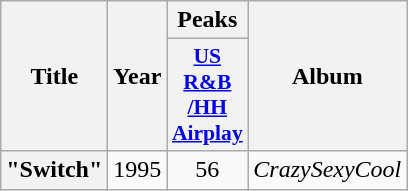<table class="wikitable plainrowheaders" style="text-align:center;">
<tr>
<th scope="col" rowspan="2">Title</th>
<th scope="col" rowspan="2">Year</th>
<th scope="col">Peaks</th>
<th scope="col" rowspan="2">Album</th>
</tr>
<tr>
<th scope="col" style="width:2.5em;font-size:90%;"><a href='#'>US<br>R&B<br>/HH<br>Airplay</a><br></th>
</tr>
<tr>
<th scope="row">"Switch"</th>
<td>1995</td>
<td>56</td>
<td><em>CrazySexyCool</em></td>
</tr>
</table>
